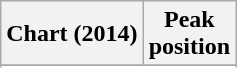<table class="wikitable sortable plainrowheaders">
<tr>
<th>Chart (2014)</th>
<th>Peak<br>position</th>
</tr>
<tr>
</tr>
<tr>
</tr>
<tr>
</tr>
</table>
